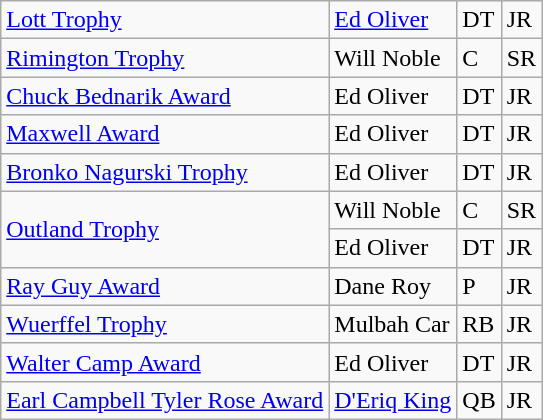<table class="wikitable">
<tr>
<td><a href='#'>Lott Trophy</a></td>
<td><a href='#'>Ed Oliver</a></td>
<td>DT</td>
<td>JR</td>
</tr>
<tr>
<td><a href='#'>Rimington Trophy</a></td>
<td>Will Noble</td>
<td>C</td>
<td>SR</td>
</tr>
<tr>
<td><a href='#'>Chuck Bednarik Award</a></td>
<td>Ed Oliver</td>
<td>DT</td>
<td>JR</td>
</tr>
<tr>
<td><a href='#'>Maxwell Award</a></td>
<td>Ed Oliver</td>
<td>DT</td>
<td>JR</td>
</tr>
<tr>
<td><a href='#'>Bronko Nagurski Trophy</a></td>
<td>Ed Oliver</td>
<td>DT</td>
<td>JR</td>
</tr>
<tr>
<td rowspan=2><a href='#'>Outland Trophy</a></td>
<td>Will Noble</td>
<td>C</td>
<td>SR</td>
</tr>
<tr>
<td>Ed Oliver</td>
<td>DT</td>
<td>JR</td>
</tr>
<tr>
<td><a href='#'>Ray Guy Award</a></td>
<td>Dane Roy</td>
<td>P</td>
<td>JR</td>
</tr>
<tr>
<td><a href='#'>Wuerffel Trophy</a></td>
<td>Mulbah Car</td>
<td>RB</td>
<td>JR</td>
</tr>
<tr>
<td><a href='#'>Walter Camp Award</a></td>
<td>Ed Oliver</td>
<td>DT</td>
<td>JR</td>
</tr>
<tr>
<td><a href='#'>Earl Campbell Tyler Rose Award</a></td>
<td><a href='#'>D'Eriq King</a></td>
<td>QB</td>
<td>JR</td>
</tr>
</table>
